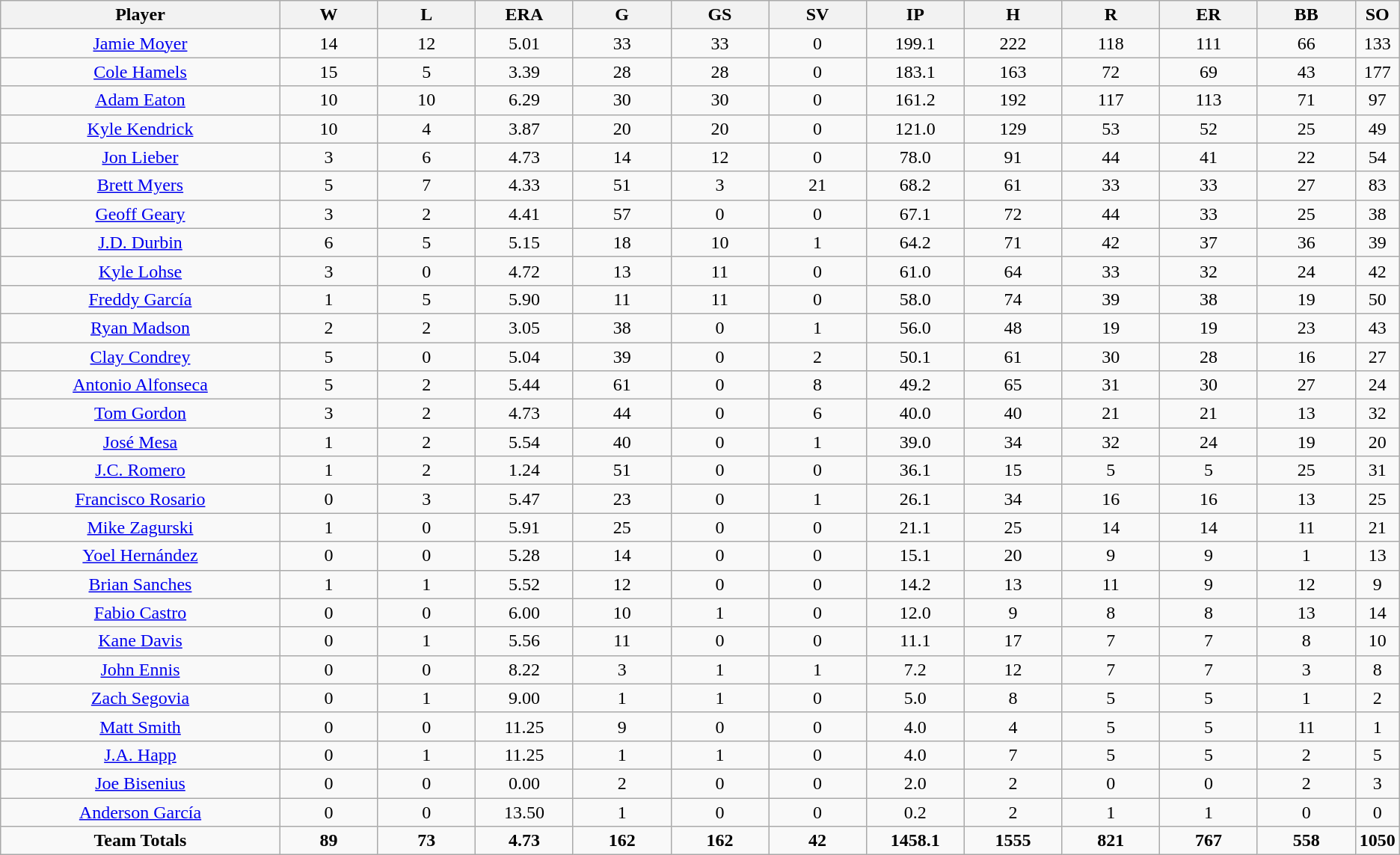<table class=wikitable style="text-align:center">
<tr>
<th bgcolor=#DDDDFF; width="20%">Player</th>
<th bgcolor=#DDDDFF; width="7%">W</th>
<th bgcolor=#DDDDFF; width="7%">L</th>
<th bgcolor=#DDDDFF; width="7%">ERA</th>
<th bgcolor=#DDDDFF; width="7%">G</th>
<th bgcolor=#DDDDFF; width="7%">GS</th>
<th bgcolor=#DDDDFF; width="7%">SV</th>
<th bgcolor=#DDDDFF; width="7%">IP</th>
<th bgcolor=#DDDDFF; width="7%">H</th>
<th bgcolor=#DDDDFF; width="7%">R</th>
<th bgcolor=#DDDDFF; width="7%">ER</th>
<th bgcolor=#DDDDFF; width="7%">BB</th>
<th bgcolor=#DDDDFF; width="7%">SO</th>
</tr>
<tr>
<td><a href='#'>Jamie Moyer</a></td>
<td>14</td>
<td>12</td>
<td>5.01</td>
<td>33</td>
<td>33</td>
<td>0</td>
<td>199.1</td>
<td>222</td>
<td>118</td>
<td>111</td>
<td>66</td>
<td>133</td>
</tr>
<tr>
<td><a href='#'>Cole Hamels</a></td>
<td>15</td>
<td>5</td>
<td>3.39</td>
<td>28</td>
<td>28</td>
<td>0</td>
<td>183.1</td>
<td>163</td>
<td>72</td>
<td>69</td>
<td>43</td>
<td>177</td>
</tr>
<tr>
<td><a href='#'>Adam Eaton</a></td>
<td>10</td>
<td>10</td>
<td>6.29</td>
<td>30</td>
<td>30</td>
<td>0</td>
<td>161.2</td>
<td>192</td>
<td>117</td>
<td>113</td>
<td>71</td>
<td>97</td>
</tr>
<tr>
<td><a href='#'>Kyle Kendrick</a></td>
<td>10</td>
<td>4</td>
<td>3.87</td>
<td>20</td>
<td>20</td>
<td>0</td>
<td>121.0</td>
<td>129</td>
<td>53</td>
<td>52</td>
<td>25</td>
<td>49</td>
</tr>
<tr>
<td><a href='#'>Jon Lieber</a></td>
<td>3</td>
<td>6</td>
<td>4.73</td>
<td>14</td>
<td>12</td>
<td>0</td>
<td>78.0</td>
<td>91</td>
<td>44</td>
<td>41</td>
<td>22</td>
<td>54</td>
</tr>
<tr>
<td><a href='#'>Brett Myers</a></td>
<td>5</td>
<td>7</td>
<td>4.33</td>
<td>51</td>
<td>3</td>
<td>21</td>
<td>68.2</td>
<td>61</td>
<td>33</td>
<td>33</td>
<td>27</td>
<td>83</td>
</tr>
<tr>
<td><a href='#'>Geoff Geary</a></td>
<td>3</td>
<td>2</td>
<td>4.41</td>
<td>57</td>
<td>0</td>
<td>0</td>
<td>67.1</td>
<td>72</td>
<td>44</td>
<td>33</td>
<td>25</td>
<td>38</td>
</tr>
<tr>
<td><a href='#'>J.D. Durbin</a></td>
<td>6</td>
<td>5</td>
<td>5.15</td>
<td>18</td>
<td>10</td>
<td>1</td>
<td>64.2</td>
<td>71</td>
<td>42</td>
<td>37</td>
<td>36</td>
<td>39</td>
</tr>
<tr>
<td><a href='#'>Kyle Lohse</a></td>
<td>3</td>
<td>0</td>
<td>4.72</td>
<td>13</td>
<td>11</td>
<td>0</td>
<td>61.0</td>
<td>64</td>
<td>33</td>
<td>32</td>
<td>24</td>
<td>42</td>
</tr>
<tr>
<td><a href='#'>Freddy García</a></td>
<td>1</td>
<td>5</td>
<td>5.90</td>
<td>11</td>
<td>11</td>
<td>0</td>
<td>58.0</td>
<td>74</td>
<td>39</td>
<td>38</td>
<td>19</td>
<td>50</td>
</tr>
<tr>
<td><a href='#'>Ryan Madson</a></td>
<td>2</td>
<td>2</td>
<td>3.05</td>
<td>38</td>
<td>0</td>
<td>1</td>
<td>56.0</td>
<td>48</td>
<td>19</td>
<td>19</td>
<td>23</td>
<td>43</td>
</tr>
<tr>
<td><a href='#'>Clay Condrey</a></td>
<td>5</td>
<td>0</td>
<td>5.04</td>
<td>39</td>
<td>0</td>
<td>2</td>
<td>50.1</td>
<td>61</td>
<td>30</td>
<td>28</td>
<td>16</td>
<td>27</td>
</tr>
<tr>
<td><a href='#'>Antonio Alfonseca</a></td>
<td>5</td>
<td>2</td>
<td>5.44</td>
<td>61</td>
<td>0</td>
<td>8</td>
<td>49.2</td>
<td>65</td>
<td>31</td>
<td>30</td>
<td>27</td>
<td>24</td>
</tr>
<tr>
<td><a href='#'>Tom Gordon</a></td>
<td>3</td>
<td>2</td>
<td>4.73</td>
<td>44</td>
<td>0</td>
<td>6</td>
<td>40.0</td>
<td>40</td>
<td>21</td>
<td>21</td>
<td>13</td>
<td>32</td>
</tr>
<tr>
<td><a href='#'>José Mesa</a></td>
<td>1</td>
<td>2</td>
<td>5.54</td>
<td>40</td>
<td>0</td>
<td>1</td>
<td>39.0</td>
<td>34</td>
<td>32</td>
<td>24</td>
<td>19</td>
<td>20</td>
</tr>
<tr>
<td><a href='#'>J.C. Romero</a></td>
<td>1</td>
<td>2</td>
<td>1.24</td>
<td>51</td>
<td>0</td>
<td>0</td>
<td>36.1</td>
<td>15</td>
<td>5</td>
<td>5</td>
<td>25</td>
<td>31</td>
</tr>
<tr>
<td><a href='#'>Francisco Rosario</a></td>
<td>0</td>
<td>3</td>
<td>5.47</td>
<td>23</td>
<td>0</td>
<td>1</td>
<td>26.1</td>
<td>34</td>
<td>16</td>
<td>16</td>
<td>13</td>
<td>25</td>
</tr>
<tr>
<td><a href='#'>Mike Zagurski</a></td>
<td>1</td>
<td>0</td>
<td>5.91</td>
<td>25</td>
<td>0</td>
<td>0</td>
<td>21.1</td>
<td>25</td>
<td>14</td>
<td>14</td>
<td>11</td>
<td>21</td>
</tr>
<tr>
<td><a href='#'>Yoel Hernández</a></td>
<td>0</td>
<td>0</td>
<td>5.28</td>
<td>14</td>
<td>0</td>
<td>0</td>
<td>15.1</td>
<td>20</td>
<td>9</td>
<td>9</td>
<td>1</td>
<td>13</td>
</tr>
<tr>
<td><a href='#'>Brian Sanches</a></td>
<td>1</td>
<td>1</td>
<td>5.52</td>
<td>12</td>
<td>0</td>
<td>0</td>
<td>14.2</td>
<td>13</td>
<td>11</td>
<td>9</td>
<td>12</td>
<td>9</td>
</tr>
<tr>
<td><a href='#'>Fabio Castro</a></td>
<td>0</td>
<td>0</td>
<td>6.00</td>
<td>10</td>
<td>1</td>
<td>0</td>
<td>12.0</td>
<td>9</td>
<td>8</td>
<td>8</td>
<td>13</td>
<td>14</td>
</tr>
<tr>
<td><a href='#'>Kane Davis</a></td>
<td>0</td>
<td>1</td>
<td>5.56</td>
<td>11</td>
<td>0</td>
<td>0</td>
<td>11.1</td>
<td>17</td>
<td>7</td>
<td>7</td>
<td>8</td>
<td>10</td>
</tr>
<tr>
<td><a href='#'>John Ennis</a></td>
<td>0</td>
<td>0</td>
<td>8.22</td>
<td>3</td>
<td>1</td>
<td>1</td>
<td>7.2</td>
<td>12</td>
<td>7</td>
<td>7</td>
<td>3</td>
<td>8</td>
</tr>
<tr>
<td><a href='#'>Zach Segovia</a></td>
<td>0</td>
<td>1</td>
<td>9.00</td>
<td>1</td>
<td>1</td>
<td>0</td>
<td>5.0</td>
<td>8</td>
<td>5</td>
<td>5</td>
<td>1</td>
<td>2</td>
</tr>
<tr>
<td><a href='#'>Matt Smith</a></td>
<td>0</td>
<td>0</td>
<td>11.25</td>
<td>9</td>
<td>0</td>
<td>0</td>
<td>4.0</td>
<td>4</td>
<td>5</td>
<td>5</td>
<td>11</td>
<td>1</td>
</tr>
<tr>
<td><a href='#'>J.A. Happ</a></td>
<td>0</td>
<td>1</td>
<td>11.25</td>
<td>1</td>
<td>1</td>
<td>0</td>
<td>4.0</td>
<td>7</td>
<td>5</td>
<td>5</td>
<td>2</td>
<td>5</td>
</tr>
<tr>
<td><a href='#'>Joe Bisenius</a></td>
<td>0</td>
<td>0</td>
<td>0.00</td>
<td>2</td>
<td>0</td>
<td>0</td>
<td>2.0</td>
<td>2</td>
<td>0</td>
<td>0</td>
<td>2</td>
<td>3</td>
</tr>
<tr>
<td><a href='#'>Anderson García</a></td>
<td>0</td>
<td>0</td>
<td>13.50</td>
<td>1</td>
<td>0</td>
<td>0</td>
<td>0.2</td>
<td>2</td>
<td>1</td>
<td>1</td>
<td>0</td>
<td>0</td>
</tr>
<tr>
<td><strong>Team Totals</strong></td>
<td><strong>89</strong></td>
<td><strong>73</strong></td>
<td><strong>4.73</strong></td>
<td><strong>162</strong></td>
<td><strong>162</strong></td>
<td><strong>42</strong></td>
<td><strong>1458.1</strong></td>
<td><strong>1555</strong></td>
<td><strong>821</strong></td>
<td><strong>767</strong></td>
<td><strong>558</strong></td>
<td><strong>1050</strong></td>
</tr>
</table>
